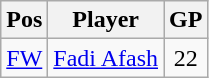<table class=wikitable>
<tr>
<th>Pos</th>
<th>Player</th>
<th>GP</th>
</tr>
<tr>
<td align="center"><a href='#'>FW</a></td>
<td> <a href='#'>Fadi Afash</a></td>
<td align="center">22</td>
</tr>
</table>
